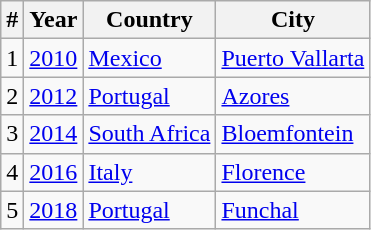<table class="wikitable">
<tr>
<th>#</th>
<th>Year</th>
<th>Country</th>
<th>City</th>
</tr>
<tr>
<td>1</td>
<td><a href='#'>2010</a></td>
<td><a href='#'>Mexico</a></td>
<td><a href='#'>Puerto Vallarta</a></td>
</tr>
<tr>
<td>2</td>
<td><a href='#'>2012</a></td>
<td><a href='#'>Portugal</a></td>
<td><a href='#'>Azores</a></td>
</tr>
<tr>
<td>3</td>
<td><a href='#'>2014</a></td>
<td><a href='#'>South Africa</a></td>
<td><a href='#'>Bloemfontein</a></td>
</tr>
<tr>
<td>4</td>
<td><a href='#'>2016</a></td>
<td><a href='#'>Italy</a></td>
<td><a href='#'>Florence</a></td>
</tr>
<tr>
<td>5</td>
<td><a href='#'>2018</a></td>
<td><a href='#'>Portugal</a></td>
<td><a href='#'>Funchal</a></td>
</tr>
</table>
